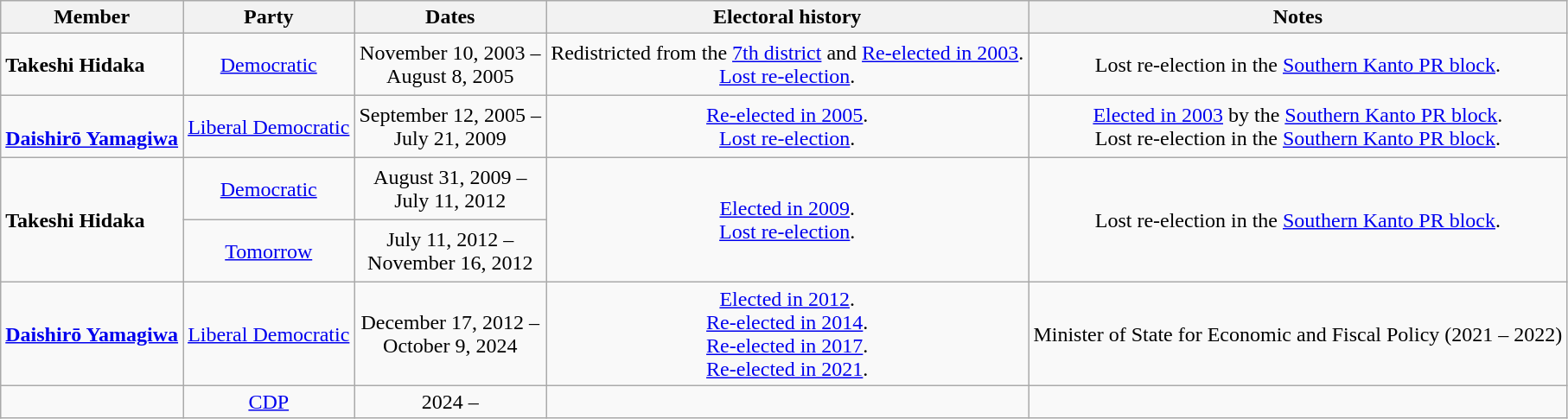<table class=wikitable style="text-align:center">
<tr>
<th>Member</th>
<th>Party</th>
<th>Dates</th>
<th>Electoral history</th>
<th>Notes</th>
</tr>
<tr style="height:3em">
<td align=left><strong>Takeshi Hidaka</strong></td>
<td><a href='#'>Democratic</a></td>
<td nowrap>November 10, 2003 –<br>August 8, 2005</td>
<td>Redistricted from the <a href='#'>7th district</a> and <a href='#'>Re-elected in 2003</a>.<br><a href='#'>Lost re-election</a>.</td>
<td>Lost re-election in the <a href='#'>Southern Kanto PR block</a>.</td>
</tr>
<tr style="height:3em">
<td align=left><br><strong><a href='#'>Daishirō Yamagiwa</a></strong></td>
<td><a href='#'>Liberal Democratic</a></td>
<td nowrap>September 12, 2005 –<br>July 21, 2009</td>
<td><a href='#'>Re-elected in 2005</a>.<br><a href='#'>Lost re-election</a>.</td>
<td><a href='#'>Elected in 2003</a> by the <a href='#'>Southern Kanto PR block</a>.<br>Lost re-election in the <a href='#'>Southern Kanto PR block</a>.</td>
</tr>
<tr style="height:3em">
<td rowspan=2 align=left><strong>Takeshi Hidaka</strong></td>
<td><a href='#'>Democratic</a></td>
<td nowrap>August 31, 2009 –<br>July 11, 2012</td>
<td rowspan=2><a href='#'>Elected in 2009</a>.<br><a href='#'>Lost re-election</a>.</td>
<td rowspan=2>Lost re-election in the <a href='#'>Southern Kanto PR block</a>.</td>
</tr>
<tr style="height:3em">
<td><a href='#'>Tomorrow</a></td>
<td nowrap>July 11, 2012 –<br>November 16, 2012</td>
</tr>
<tr style="height:3em">
<td align=left><strong><a href='#'>Daishirō Yamagiwa</a></strong></td>
<td><a href='#'>Liberal Democratic</a></td>
<td nowrap>December 17, 2012 –<br> October 9, 2024</td>
<td><a href='#'>Elected in 2012</a>.<br><a href='#'>Re-elected in 2014</a>.<br><a href='#'>Re-elected in 2017</a>.<br><a href='#'>Re-elected in 2021</a>.</td>
<td>Minister of State for Economic and Fiscal Policy (2021 – 2022)</td>
</tr>
<tr>
<td></td>
<td><a href='#'>CDP</a></td>
<td>2024 –</td>
<td></td>
</tr>
</table>
